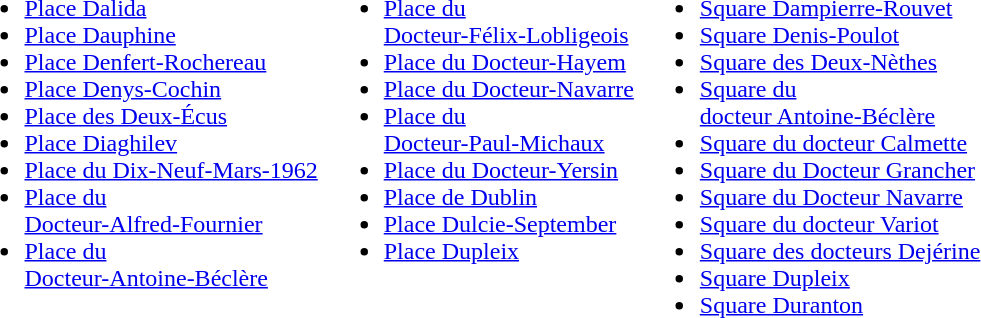<table>
<tr>
<td valign="top"><br><ul><li><a href='#'>Place Dalida</a></li><li><a href='#'>Place Dauphine</a></li><li><a href='#'>Place Denfert-Rochereau</a></li><li><a href='#'>Place Denys-Cochin</a></li><li><a href='#'>Place des Deux-Écus</a></li><li><a href='#'>Place Diaghilev</a></li><li><a href='#'>Place du Dix-Neuf-Mars-1962</a></li><li><a href='#'>Place du<br>Docteur-Alfred-Fournier</a></li><li><a href='#'>Place du<br>Docteur-Antoine-Béclère</a></li></ul></td>
<td valign="top"><br><ul><li><a href='#'>Place du<br>Docteur-Félix-Lobligeois</a></li><li><a href='#'>Place du Docteur-Hayem</a></li><li><a href='#'>Place du Docteur-Navarre</a></li><li><a href='#'>Place du<br>Docteur-Paul-Michaux</a></li><li><a href='#'>Place du Docteur-Yersin</a></li><li><a href='#'>Place de Dublin</a></li><li><a href='#'>Place Dulcie-September</a></li><li><a href='#'>Place Dupleix</a></li></ul></td>
<td valign="top"><br><ul><li><a href='#'>Square Dampierre-Rouvet</a></li><li><a href='#'>Square Denis-Poulot</a></li><li><a href='#'>Square des Deux-Nèthes</a></li><li><a href='#'>Square du<br>docteur Antoine-Béclère</a></li><li><a href='#'>Square du docteur Calmette</a></li><li><a href='#'>Square du Docteur Grancher</a></li><li><a href='#'>Square du Docteur Navarre</a></li><li><a href='#'>Square du docteur Variot</a></li><li><a href='#'>Square des docteurs Dejérine</a></li><li><a href='#'>Square Dupleix</a></li><li><a href='#'>Square Duranton</a></li></ul></td>
</tr>
</table>
